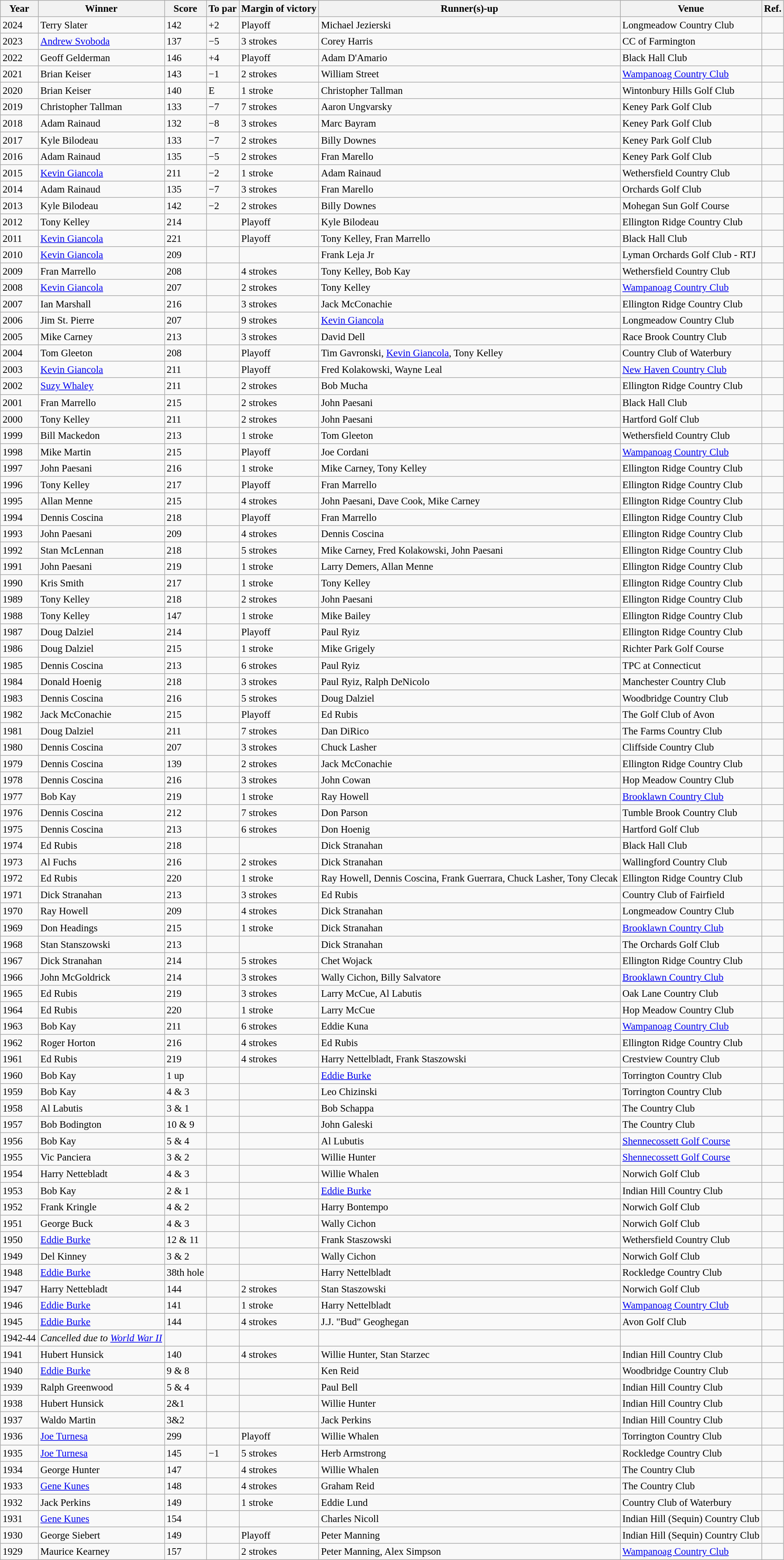<table class="wikitable" style="font-size:95%">
<tr>
<th>Year</th>
<th>Winner</th>
<th>Score</th>
<th>To par</th>
<th>Margin of victory</th>
<th>Runner(s)-up</th>
<th>Venue</th>
<th>Ref.</th>
</tr>
<tr>
<td>2024</td>
<td>Terry Slater</td>
<td>142</td>
<td>+2</td>
<td>Playoff</td>
<td>Michael Jezierski</td>
<td>Longmeadow Country Club</td>
<td></td>
</tr>
<tr>
<td>2023</td>
<td><a href='#'>Andrew Svoboda</a></td>
<td>137</td>
<td>−5</td>
<td>3 strokes</td>
<td>Corey Harris</td>
<td>CC of Farmington</td>
<td></td>
</tr>
<tr>
<td>2022</td>
<td>Geoff Gelderman</td>
<td>146</td>
<td>+4</td>
<td>Playoff</td>
<td>Adam D'Amario</td>
<td>Black Hall Club</td>
<td></td>
</tr>
<tr>
<td>2021</td>
<td>Brian Keiser</td>
<td>143</td>
<td>−1</td>
<td>2 strokes</td>
<td>William Street</td>
<td><a href='#'>Wampanoag Country Club</a></td>
<td></td>
</tr>
<tr>
<td>2020</td>
<td>Brian Keiser</td>
<td>140</td>
<td>E</td>
<td>1 stroke</td>
<td>Christopher Tallman</td>
<td>Wintonbury Hills Golf Club</td>
<td></td>
</tr>
<tr>
<td>2019</td>
<td>Christopher Tallman</td>
<td>133</td>
<td>−7</td>
<td>7 strokes</td>
<td>Aaron Ungvarsky</td>
<td>Keney Park Golf Club</td>
<td></td>
</tr>
<tr>
<td>2018</td>
<td>Adam Rainaud</td>
<td>132</td>
<td>−8</td>
<td>3 strokes</td>
<td>Marc Bayram</td>
<td>Keney Park Golf Club</td>
<td></td>
</tr>
<tr>
<td>2017</td>
<td>Kyle Bilodeau</td>
<td>133</td>
<td>−7</td>
<td>2 strokes</td>
<td>Billy Downes</td>
<td>Keney Park Golf Club</td>
<td></td>
</tr>
<tr>
<td>2016</td>
<td>Adam Rainaud</td>
<td>135</td>
<td>−5</td>
<td>2 strokes</td>
<td>Fran Marello</td>
<td>Keney Park Golf Club</td>
<td></td>
</tr>
<tr>
<td>2015</td>
<td><a href='#'>Kevin Giancola</a></td>
<td>211</td>
<td>−2</td>
<td>1 stroke</td>
<td>Adam Rainaud</td>
<td>Wethersfield Country Club</td>
<td></td>
</tr>
<tr>
<td>2014</td>
<td>Adam Rainaud</td>
<td>135</td>
<td>−7</td>
<td>3 strokes</td>
<td>Fran Marello</td>
<td>Orchards Golf Club</td>
<td></td>
</tr>
<tr>
<td>2013</td>
<td>Kyle Bilodeau</td>
<td>142</td>
<td>−2</td>
<td>2 strokes</td>
<td>Billy Downes</td>
<td>Mohegan Sun Golf Course</td>
<td></td>
</tr>
<tr>
<td>2012</td>
<td>Tony Kelley</td>
<td>214</td>
<td></td>
<td>Playoff</td>
<td>Kyle Bilodeau</td>
<td>Ellington Ridge Country Club</td>
<td></td>
</tr>
<tr>
<td>2011</td>
<td><a href='#'>Kevin Giancola</a></td>
<td>221</td>
<td></td>
<td>Playoff</td>
<td>Tony Kelley, Fran Marrello</td>
<td>Black Hall Club</td>
<td></td>
</tr>
<tr>
<td>2010</td>
<td><a href='#'>Kevin Giancola</a></td>
<td>209</td>
<td></td>
<td></td>
<td>Frank Leja Jr</td>
<td>Lyman Orchards Golf Club - RTJ</td>
<td></td>
</tr>
<tr>
<td>2009</td>
<td>Fran Marrello</td>
<td>208</td>
<td></td>
<td>4 strokes</td>
<td>Tony Kelley, Bob Kay</td>
<td>Wethersfield Country Club</td>
<td></td>
</tr>
<tr>
<td>2008</td>
<td><a href='#'>Kevin Giancola</a></td>
<td>207</td>
<td></td>
<td>2 strokes</td>
<td>Tony Kelley</td>
<td><a href='#'>Wampanoag Country Club</a></td>
<td></td>
</tr>
<tr>
<td>2007</td>
<td>Ian Marshall</td>
<td>216</td>
<td></td>
<td>3 strokes</td>
<td>Jack McConachie</td>
<td>Ellington Ridge Country Club</td>
<td></td>
</tr>
<tr>
<td>2006</td>
<td>Jim St. Pierre</td>
<td>207</td>
<td></td>
<td>9 strokes</td>
<td><a href='#'>Kevin Giancola</a></td>
<td>Longmeadow Country Club</td>
<td></td>
</tr>
<tr>
<td>2005</td>
<td>Mike Carney</td>
<td>213</td>
<td></td>
<td>3 strokes</td>
<td>David Dell</td>
<td>Race Brook Country Club</td>
<td></td>
</tr>
<tr>
<td>2004</td>
<td>Tom Gleeton</td>
<td>208</td>
<td></td>
<td>Playoff</td>
<td>Tim Gavronski, <a href='#'>Kevin Giancola</a>, Tony Kelley</td>
<td>Country Club of Waterbury</td>
<td></td>
</tr>
<tr>
<td>2003</td>
<td><a href='#'>Kevin Giancola</a></td>
<td>211</td>
<td></td>
<td>Playoff</td>
<td>Fred Kolakowski, Wayne Leal</td>
<td><a href='#'>New Haven Country Club</a></td>
<td></td>
</tr>
<tr>
<td>2002</td>
<td><a href='#'>Suzy Whaley</a></td>
<td>211</td>
<td></td>
<td>2 strokes</td>
<td>Bob Mucha</td>
<td>Ellington Ridge Country Club</td>
<td></td>
</tr>
<tr>
<td>2001</td>
<td>Fran Marrello</td>
<td>215</td>
<td></td>
<td>2 strokes</td>
<td>John Paesani</td>
<td>Black Hall Club</td>
<td></td>
</tr>
<tr>
<td>2000</td>
<td>Tony Kelley</td>
<td>211</td>
<td></td>
<td>2 strokes</td>
<td>John Paesani</td>
<td>Hartford Golf Club</td>
<td></td>
</tr>
<tr>
<td>1999</td>
<td>Bill Mackedon</td>
<td>213</td>
<td></td>
<td>1 stroke</td>
<td>Tom Gleeton</td>
<td>Wethersfield Country Club</td>
<td></td>
</tr>
<tr>
<td>1998</td>
<td>Mike Martin</td>
<td>215</td>
<td></td>
<td>Playoff</td>
<td>Joe Cordani</td>
<td><a href='#'>Wampanoag Country Club</a></td>
<td></td>
</tr>
<tr>
<td>1997</td>
<td>John Paesani</td>
<td>216</td>
<td></td>
<td>1 stroke</td>
<td>Mike Carney, Tony Kelley</td>
<td>Ellington Ridge Country Club</td>
<td></td>
</tr>
<tr>
<td>1996</td>
<td>Tony Kelley</td>
<td>217</td>
<td></td>
<td>Playoff</td>
<td>Fran Marrello</td>
<td>Ellington Ridge Country Club</td>
<td></td>
</tr>
<tr>
<td>1995</td>
<td>Allan Menne</td>
<td>215</td>
<td></td>
<td>4 strokes</td>
<td>John Paesani, Dave Cook, Mike Carney</td>
<td>Ellington Ridge Country Club</td>
<td></td>
</tr>
<tr>
<td>1994</td>
<td>Dennis Coscina</td>
<td>218</td>
<td></td>
<td>Playoff</td>
<td>Fran Marrello</td>
<td>Ellington Ridge Country Club</td>
<td></td>
</tr>
<tr>
<td>1993</td>
<td>John Paesani</td>
<td>209</td>
<td></td>
<td>4 strokes</td>
<td>Dennis Coscina</td>
<td>Ellington Ridge Country Club</td>
<td></td>
</tr>
<tr>
<td>1992</td>
<td>Stan McLennan</td>
<td>218</td>
<td></td>
<td>5 strokes</td>
<td>Mike Carney, Fred Kolakowski, John Paesani</td>
<td>Ellington Ridge Country Club</td>
<td></td>
</tr>
<tr>
<td>1991</td>
<td>John Paesani</td>
<td>219</td>
<td></td>
<td>1 stroke</td>
<td>Larry Demers, Allan Menne</td>
<td>Ellington Ridge Country Club</td>
<td></td>
</tr>
<tr>
<td>1990</td>
<td>Kris Smith</td>
<td>217</td>
<td></td>
<td>1 stroke</td>
<td>Tony Kelley</td>
<td>Ellington Ridge Country Club</td>
<td></td>
</tr>
<tr>
<td>1989</td>
<td>Tony Kelley</td>
<td>218</td>
<td></td>
<td>2 strokes</td>
<td>John Paesani</td>
<td>Ellington Ridge Country Club</td>
<td></td>
</tr>
<tr>
<td>1988</td>
<td>Tony Kelley</td>
<td>147</td>
<td></td>
<td>1 stroke</td>
<td>Mike Bailey</td>
<td>Ellington Ridge Country Club</td>
<td></td>
</tr>
<tr>
<td>1987</td>
<td>Doug Dalziel</td>
<td>214</td>
<td></td>
<td>Playoff</td>
<td>Paul Ryiz</td>
<td>Ellington Ridge Country Club</td>
<td></td>
</tr>
<tr>
<td>1986</td>
<td>Doug Dalziel</td>
<td>215</td>
<td></td>
<td>1 stroke</td>
<td>Mike Grigely</td>
<td>Richter Park Golf Course</td>
<td></td>
</tr>
<tr>
<td>1985</td>
<td>Dennis Coscina</td>
<td>213</td>
<td></td>
<td>6 strokes</td>
<td>Paul Ryiz</td>
<td>TPC at Connecticut</td>
<td></td>
</tr>
<tr>
<td>1984</td>
<td>Donald Hoenig</td>
<td>218</td>
<td></td>
<td>3 strokes</td>
<td>Paul Ryiz, Ralph DeNicolo</td>
<td>Manchester Country Club</td>
<td></td>
</tr>
<tr>
<td>1983</td>
<td>Dennis Coscina</td>
<td>216</td>
<td></td>
<td>5 strokes</td>
<td>Doug Dalziel</td>
<td>Woodbridge Country Club</td>
<td></td>
</tr>
<tr>
<td>1982</td>
<td>Jack McConachie</td>
<td>215</td>
<td></td>
<td>Playoff</td>
<td>Ed Rubis</td>
<td>The Golf Club of Avon</td>
<td></td>
</tr>
<tr>
<td>1981</td>
<td>Doug Dalziel</td>
<td>211</td>
<td></td>
<td>7 strokes</td>
<td>Dan DiRico</td>
<td>The Farms Country Club</td>
<td></td>
</tr>
<tr>
<td>1980</td>
<td>Dennis Coscina</td>
<td>207</td>
<td></td>
<td>3 strokes</td>
<td>Chuck Lasher</td>
<td>Cliffside Country Club</td>
<td></td>
</tr>
<tr>
<td>1979</td>
<td>Dennis Coscina</td>
<td>139</td>
<td></td>
<td>2 strokes</td>
<td>Jack McConachie</td>
<td>Ellington Ridge Country Club</td>
<td></td>
</tr>
<tr>
<td>1978</td>
<td>Dennis Coscina</td>
<td>216</td>
<td></td>
<td>3 strokes</td>
<td>John Cowan</td>
<td>Hop Meadow Country Club</td>
<td></td>
</tr>
<tr>
<td>1977</td>
<td>Bob Kay</td>
<td>219</td>
<td></td>
<td>1 stroke</td>
<td>Ray Howell</td>
<td><a href='#'>Brooklawn Country Club</a></td>
<td></td>
</tr>
<tr>
<td>1976</td>
<td>Dennis Coscina</td>
<td>212</td>
<td></td>
<td>7 strokes</td>
<td>Don Parson</td>
<td>Tumble Brook Country Club</td>
<td></td>
</tr>
<tr>
<td>1975</td>
<td>Dennis Coscina</td>
<td>213</td>
<td></td>
<td>6 strokes</td>
<td>Don Hoenig</td>
<td>Hartford Golf Club</td>
<td></td>
</tr>
<tr>
<td>1974</td>
<td>Ed Rubis</td>
<td>218</td>
<td></td>
<td></td>
<td>Dick Stranahan</td>
<td>Black Hall Club</td>
<td></td>
</tr>
<tr>
<td>1973</td>
<td>Al Fuchs</td>
<td>216</td>
<td></td>
<td>2 strokes</td>
<td>Dick Stranahan</td>
<td>Wallingford Country Club</td>
<td></td>
</tr>
<tr>
<td>1972</td>
<td>Ed Rubis</td>
<td>220</td>
<td></td>
<td>1 stroke</td>
<td>Ray Howell, Dennis Coscina, Frank Guerrara, Chuck Lasher, Tony Clecak</td>
<td>Ellington Ridge Country Club</td>
<td></td>
</tr>
<tr>
<td>1971</td>
<td>Dick Stranahan</td>
<td>213</td>
<td></td>
<td>3 strokes</td>
<td>Ed Rubis</td>
<td>Country Club of Fairfield</td>
<td></td>
</tr>
<tr>
<td>1970</td>
<td>Ray Howell</td>
<td>209</td>
<td></td>
<td>4 strokes</td>
<td>Dick Stranahan</td>
<td>Longmeadow Country Club</td>
<td></td>
</tr>
<tr>
<td>1969</td>
<td>Don Headings</td>
<td>215</td>
<td></td>
<td>1 stroke</td>
<td>Dick Stranahan</td>
<td><a href='#'>Brooklawn Country Club</a></td>
<td></td>
</tr>
<tr>
<td>1968</td>
<td>Stan Stanszowski</td>
<td>213</td>
<td></td>
<td></td>
<td>Dick Stranahan</td>
<td>The Orchards Golf Club</td>
<td></td>
</tr>
<tr>
<td>1967</td>
<td>Dick Stranahan</td>
<td>214</td>
<td></td>
<td>5 strokes</td>
<td>Chet Wojack</td>
<td>Ellington Ridge Country Club</td>
<td></td>
</tr>
<tr>
<td>1966</td>
<td>John McGoldrick</td>
<td>214</td>
<td></td>
<td>3 strokes</td>
<td>Wally Cichon, Billy Salvatore</td>
<td><a href='#'>Brooklawn Country Club</a></td>
<td></td>
</tr>
<tr>
<td>1965</td>
<td>Ed Rubis</td>
<td>219</td>
<td></td>
<td>3 strokes</td>
<td>Larry McCue, Al Labutis</td>
<td>Oak Lane Country Club</td>
<td></td>
</tr>
<tr>
<td>1964</td>
<td>Ed Rubis</td>
<td>220</td>
<td></td>
<td>1 stroke</td>
<td>Larry McCue</td>
<td>Hop Meadow Country Club</td>
<td></td>
</tr>
<tr>
<td>1963</td>
<td>Bob Kay</td>
<td>211</td>
<td></td>
<td>6 strokes</td>
<td>Eddie Kuna</td>
<td><a href='#'>Wampanoag Country Club</a></td>
<td></td>
</tr>
<tr>
<td>1962</td>
<td>Roger Horton</td>
<td>216</td>
<td></td>
<td>4 strokes</td>
<td>Ed Rubis</td>
<td>Ellington Ridge Country Club</td>
<td></td>
</tr>
<tr>
<td>1961</td>
<td>Ed Rubis</td>
<td>219</td>
<td></td>
<td>4 strokes</td>
<td>Harry Nettelbladt, Frank Staszowski</td>
<td>Crestview Country Club</td>
<td></td>
</tr>
<tr>
<td>1960</td>
<td>Bob Kay</td>
<td>1 up</td>
<td></td>
<td></td>
<td><a href='#'>Eddie Burke</a></td>
<td>Torrington Country Club</td>
<td></td>
</tr>
<tr>
<td>1959</td>
<td>Bob Kay</td>
<td>4 & 3</td>
<td></td>
<td></td>
<td>Leo Chizinski</td>
<td>Torrington Country Club</td>
<td></td>
</tr>
<tr>
<td>1958</td>
<td>Al Labutis</td>
<td>3 & 1</td>
<td></td>
<td></td>
<td>Bob Schappa</td>
<td>The Country Club</td>
<td></td>
</tr>
<tr>
<td>1957</td>
<td>Bob Bodington</td>
<td>10 & 9</td>
<td></td>
<td></td>
<td>John Galeski</td>
<td>The Country Club</td>
<td></td>
</tr>
<tr>
<td>1956</td>
<td>Bob Kay</td>
<td>5 & 4</td>
<td></td>
<td></td>
<td>Al Lubutis</td>
<td><a href='#'>Shennecossett Golf Course</a></td>
<td></td>
</tr>
<tr>
<td>1955</td>
<td>Vic Panciera</td>
<td>3 & 2</td>
<td></td>
<td></td>
<td>Willie Hunter</td>
<td><a href='#'>Shennecossett Golf Course</a></td>
<td></td>
</tr>
<tr>
<td>1954</td>
<td>Harry Nettebladt</td>
<td>4 & 3</td>
<td></td>
<td></td>
<td>Willie Whalen</td>
<td>Norwich Golf Club</td>
<td></td>
</tr>
<tr>
<td>1953</td>
<td>Bob Kay</td>
<td>2 & 1</td>
<td></td>
<td></td>
<td><a href='#'>Eddie Burke</a></td>
<td>Indian Hill Country Club</td>
<td></td>
</tr>
<tr>
<td>1952</td>
<td>Frank Kringle</td>
<td>4 & 2</td>
<td></td>
<td></td>
<td>Harry Bontempo</td>
<td>Norwich Golf Club</td>
<td></td>
</tr>
<tr>
<td>1951</td>
<td>George Buck</td>
<td>4 & 3</td>
<td></td>
<td></td>
<td>Wally Cichon</td>
<td>Norwich Golf Club</td>
<td></td>
</tr>
<tr>
<td>1950</td>
<td><a href='#'>Eddie Burke</a></td>
<td>12 & 11</td>
<td></td>
<td></td>
<td>Frank Staszowski</td>
<td>Wethersfield Country Club</td>
<td></td>
</tr>
<tr>
<td>1949</td>
<td>Del Kinney</td>
<td>3 & 2</td>
<td></td>
<td></td>
<td>Wally Cichon</td>
<td>Norwich Golf Club</td>
<td></td>
</tr>
<tr>
<td>1948</td>
<td><a href='#'>Eddie Burke</a></td>
<td>38th hole</td>
<td></td>
<td></td>
<td>Harry Nettelbladt</td>
<td>Rockledge Country Club</td>
<td></td>
</tr>
<tr>
<td>1947</td>
<td>Harry Nettebladt</td>
<td>144</td>
<td></td>
<td>2 strokes</td>
<td>Stan Staszowski</td>
<td>Norwich Golf Club</td>
<td></td>
</tr>
<tr>
<td>1946</td>
<td><a href='#'>Eddie Burke</a></td>
<td>141</td>
<td></td>
<td>1 stroke</td>
<td>Harry Nettelbladt</td>
<td><a href='#'>Wampanoag Country Club</a></td>
<td></td>
</tr>
<tr>
<td>1945</td>
<td><a href='#'>Eddie Burke</a></td>
<td>144</td>
<td></td>
<td>4 strokes</td>
<td>J.J. "Bud" Geoghegan</td>
<td>Avon Golf Club</td>
<td></td>
</tr>
<tr>
<td>1942-44</td>
<td><em>Cancelled due to <a href='#'>World War II</a></em></td>
<td></td>
<td></td>
<td></td>
<td></td>
<td></td>
<td></td>
</tr>
<tr>
<td>1941</td>
<td>Hubert Hunsick</td>
<td>140</td>
<td></td>
<td>4 strokes</td>
<td>Willie Hunter, Stan Starzec</td>
<td>Indian Hill Country Club</td>
<td></td>
</tr>
<tr>
<td>1940</td>
<td><a href='#'>Eddie Burke</a></td>
<td>9 & 8</td>
<td></td>
<td></td>
<td>Ken Reid</td>
<td>Woodbridge Country Club</td>
<td></td>
</tr>
<tr>
<td>1939</td>
<td>Ralph Greenwood</td>
<td>5 & 4</td>
<td></td>
<td></td>
<td>Paul Bell</td>
<td>Indian Hill Country Club</td>
<td></td>
</tr>
<tr>
<td>1938</td>
<td>Hubert Hunsick</td>
<td>2&1</td>
<td></td>
<td></td>
<td>Willie Hunter</td>
<td>Indian Hill Country Club</td>
<td></td>
</tr>
<tr>
<td>1937</td>
<td>Waldo Martin</td>
<td>3&2</td>
<td></td>
<td></td>
<td>Jack Perkins</td>
<td>Indian Hill Country Club</td>
<td></td>
</tr>
<tr>
<td>1936</td>
<td><a href='#'>Joe Turnesa</a></td>
<td>299</td>
<td></td>
<td>Playoff</td>
<td>Willie Whalen</td>
<td>Torrington Country Club</td>
<td></td>
</tr>
<tr>
<td>1935</td>
<td><a href='#'>Joe Turnesa</a></td>
<td>145</td>
<td>−1</td>
<td>5 strokes</td>
<td>Herb Armstrong</td>
<td>Rockledge Country Club</td>
<td></td>
</tr>
<tr>
<td>1934</td>
<td>George Hunter</td>
<td>147</td>
<td></td>
<td>4 strokes</td>
<td>Willie Whalen</td>
<td>The Country Club</td>
<td></td>
</tr>
<tr>
<td>1933</td>
<td><a href='#'>Gene Kunes</a></td>
<td>148</td>
<td></td>
<td>4 strokes</td>
<td>Graham Reid</td>
<td>The Country Club</td>
<td></td>
</tr>
<tr>
<td>1932</td>
<td>Jack Perkins</td>
<td>149</td>
<td></td>
<td>1 stroke</td>
<td>Eddie Lund</td>
<td>Country Club of Waterbury</td>
<td></td>
</tr>
<tr>
<td>1931</td>
<td><a href='#'>Gene Kunes</a></td>
<td>154</td>
<td></td>
<td></td>
<td>Charles Nicoll</td>
<td>Indian Hill (Sequin) Country Club</td>
<td></td>
</tr>
<tr>
<td>1930</td>
<td>George Siebert</td>
<td>149</td>
<td></td>
<td>Playoff</td>
<td>Peter Manning</td>
<td>Indian Hill (Sequin) Country Club</td>
<td></td>
</tr>
<tr>
<td>1929</td>
<td>Maurice Kearney</td>
<td>157</td>
<td></td>
<td>2 strokes</td>
<td>Peter Manning, Alex Simpson</td>
<td><a href='#'>Wampanoag Country Club</a></td>
<td></td>
</tr>
</table>
